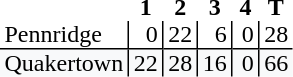<table style="border-collapse: collapse;">
<tr>
<th style="text-align: left;"></th>
<th style="text-align: center; padding: 0px 3px 0px 3px; width:12px;">1</th>
<th style="text-align: center; padding: 0px 3px 0px 3px; width:12px;">2</th>
<th style="text-align: center; padding: 0px 3px 0px 3px; width:12px;">3</th>
<th style="text-align: center; padding: 0px 3px 0px 3px; width:12px;">4</th>
<th style="text-align: center; padding: 0px 3px 0px 3px; width:12px;">T</th>
</tr>
<tr>
<td style="text-align: left; border-bottom: 1px solid black; padding: 0px 3px 0px 3px;">Pennridge</td>
<td style="border-left: 1px solid black; border-bottom: 1px solid black; text-align: right; padding: 0px 3px 0px 3px;">0</td>
<td style="border-left: 1px solid black; border-bottom: 1px solid black; text-align: right; padding: 0px 3px 0px 3px;">22</td>
<td style="border-left: 1px solid black; border-bottom: 1px solid black; text-align: right; padding: 0px 3px 0px 3px;">6</td>
<td style="border-left: 1px solid black; border-bottom: 1px solid black; text-align: right; padding: 0px 3px 0px 3px;">0</td>
<td style="border-left: 1px solid black; border-bottom: 1px solid black; text-align: right; padding: 0px 3px 0px 3px;">28</td>
</tr>
<tr>
<td style="background: #f8f9fa; text-align: left; padding: 0px 3px 0px 3px;">Quakertown</td>
<td style="background: #f8f9fa; border-left: 1px solid black; text-align: right; padding: 0px 3px 0px 3px;">22</td>
<td style="background: #f8f9fa; border-left: 1px solid black; text-align: right; padding: 0px 3px 0px 3px;">28</td>
<td style="background: #f8f9fa; border-left: 1px solid black; text-align: right; padding: 0px 3px 0px 3px;">16</td>
<td style="background: #f8f9fa; border-left: 1px solid black; text-align: right; padding: 0px 3px 0px 3px;">0</td>
<td style="background: #f8f9fa; border-left: 1px solid black; text-align: right; padding: 0px 3px 0px 3px;">66</td>
</tr>
</table>
